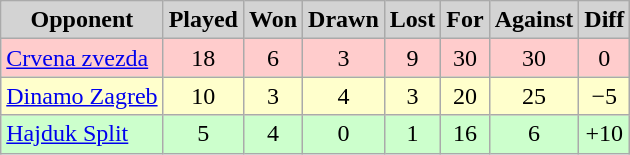<table class="wikitable sortable">
<tr>
<th style="background:lightgrey; width="200">Opponent</th>
<th style="background:lightgrey; width="70">Played</th>
<th style="background:lightgrey; width="70">Won</th>
<th style="background:lightgrey; width="70">Drawn</th>
<th style="background:lightgrey; width="70">Lost</th>
<th style="background:lightgrey; width="70">For</th>
<th style="background:lightgrey; width="70">Against</th>
<th style="background:lightgrey; width="70">Diff</th>
</tr>
<tr align="center"|- bgcolor=#FFCCCC>
<td align=left><a href='#'>Crvena zvezda</a></td>
<td>18</td>
<td>6</td>
<td>3</td>
<td>9</td>
<td>30</td>
<td>30</td>
<td>0</td>
</tr>
<tr align="center"|- bgcolor=#FFFFCC>
<td align=left><a href='#'>Dinamo Zagreb</a></td>
<td>10</td>
<td>3</td>
<td>4</td>
<td>3</td>
<td>20</td>
<td>25</td>
<td>−5</td>
</tr>
<tr align="center"|- bgcolor=#CCFFCC>
<td align=left><a href='#'>Hajduk Split</a></td>
<td>5</td>
<td>4</td>
<td>0</td>
<td>1</td>
<td>16</td>
<td>6</td>
<td>+10</td>
</tr>
</table>
